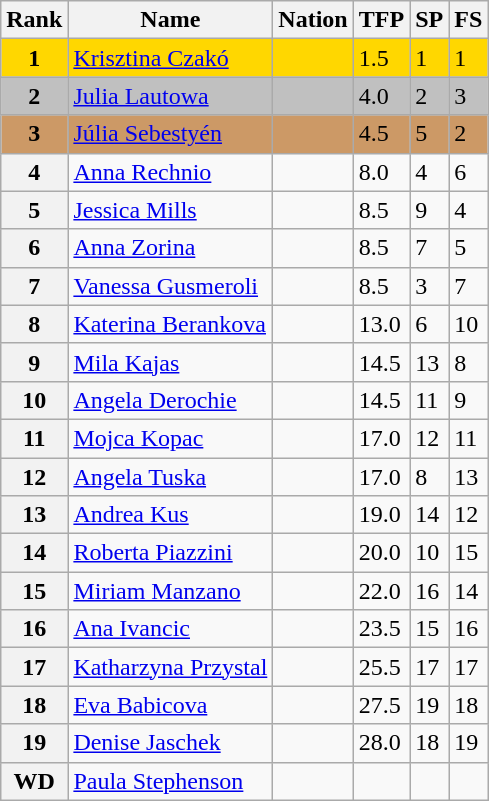<table class="wikitable">
<tr>
<th>Rank</th>
<th>Name</th>
<th>Nation</th>
<th>TFP</th>
<th>SP</th>
<th>FS</th>
</tr>
<tr bgcolor="gold">
<td align="center"><strong>1</strong></td>
<td><a href='#'>Krisztina Czakó</a></td>
<td></td>
<td>1.5</td>
<td>1</td>
<td>1</td>
</tr>
<tr bgcolor="silver">
<td align="center"><strong>2</strong></td>
<td><a href='#'>Julia Lautowa</a></td>
<td></td>
<td>4.0</td>
<td>2</td>
<td>3</td>
</tr>
<tr bgcolor="cc9966">
<td align="center"><strong>3</strong></td>
<td><a href='#'>Júlia Sebestyén</a></td>
<td></td>
<td>4.5</td>
<td>5</td>
<td>2</td>
</tr>
<tr>
<th>4</th>
<td><a href='#'>Anna Rechnio</a></td>
<td></td>
<td>8.0</td>
<td>4</td>
<td>6</td>
</tr>
<tr>
<th>5</th>
<td><a href='#'>Jessica Mills</a></td>
<td></td>
<td>8.5</td>
<td>9</td>
<td>4</td>
</tr>
<tr>
<th>6</th>
<td><a href='#'>Anna Zorina</a></td>
<td></td>
<td>8.5</td>
<td>7</td>
<td>5</td>
</tr>
<tr>
<th>7</th>
<td><a href='#'>Vanessa Gusmeroli</a></td>
<td></td>
<td>8.5</td>
<td>3</td>
<td>7</td>
</tr>
<tr>
<th>8</th>
<td><a href='#'>Katerina Berankova</a></td>
<td></td>
<td>13.0</td>
<td>6</td>
<td>10</td>
</tr>
<tr>
<th>9</th>
<td><a href='#'>Mila Kajas</a></td>
<td></td>
<td>14.5</td>
<td>13</td>
<td>8</td>
</tr>
<tr>
<th>10</th>
<td><a href='#'>Angela Derochie</a></td>
<td></td>
<td>14.5</td>
<td>11</td>
<td>9</td>
</tr>
<tr>
<th>11</th>
<td><a href='#'>Mojca Kopac</a></td>
<td></td>
<td>17.0</td>
<td>12</td>
<td>11</td>
</tr>
<tr>
<th>12</th>
<td><a href='#'>Angela Tuska</a></td>
<td></td>
<td>17.0</td>
<td>8</td>
<td>13</td>
</tr>
<tr>
<th>13</th>
<td><a href='#'>Andrea Kus</a></td>
<td></td>
<td>19.0</td>
<td>14</td>
<td>12</td>
</tr>
<tr>
<th>14</th>
<td><a href='#'>Roberta Piazzini</a></td>
<td></td>
<td>20.0</td>
<td>10</td>
<td>15</td>
</tr>
<tr>
<th>15</th>
<td><a href='#'>Miriam Manzano</a></td>
<td></td>
<td>22.0</td>
<td>16</td>
<td>14</td>
</tr>
<tr>
<th>16</th>
<td><a href='#'>Ana Ivancic</a></td>
<td></td>
<td>23.5</td>
<td>15</td>
<td>16</td>
</tr>
<tr>
<th>17</th>
<td><a href='#'>Katharzyna Przystal</a></td>
<td></td>
<td>25.5</td>
<td>17</td>
<td>17</td>
</tr>
<tr>
<th>18</th>
<td><a href='#'>Eva Babicova</a></td>
<td></td>
<td>27.5</td>
<td>19</td>
<td>18</td>
</tr>
<tr>
<th>19</th>
<td><a href='#'>Denise Jaschek</a></td>
<td></td>
<td>28.0</td>
<td>18</td>
<td>19</td>
</tr>
<tr>
<th>WD</th>
<td><a href='#'>Paula Stephenson</a></td>
<td></td>
<td></td>
<td></td>
<td></td>
</tr>
</table>
